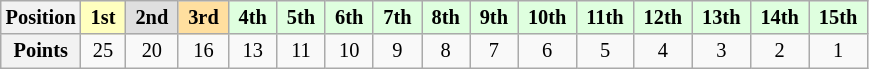<table class="wikitable" style="font-size:85%; text-align:center">
<tr>
<th>Position</th>
<td style="background:#ffffbf;"> <strong>1st</strong> </td>
<td style="background:#dfdfdf;"> <strong>2nd</strong> </td>
<td style="background:#ffdf9f;"> <strong>3rd</strong> </td>
<td style="background:#dfffdf;"> <strong>4th</strong> </td>
<td style="background:#dfffdf;"> <strong>5th</strong> </td>
<td style="background:#dfffdf;"> <strong>6th</strong> </td>
<td style="background:#dfffdf;"> <strong>7th</strong> </td>
<td style="background:#dfffdf;"> <strong>8th</strong> </td>
<td style="background:#dfffdf;"> <strong>9th</strong> </td>
<td style="background:#dfffdf;"> <strong>10th</strong> </td>
<td style="background:#dfffdf;"> <strong>11th</strong> </td>
<td style="background:#dfffdf;"> <strong>12th</strong> </td>
<td style="background:#dfffdf;"> <strong>13th</strong> </td>
<td style="background:#dfffdf;"> <strong>14th</strong> </td>
<td style="background:#dfffdf;"> <strong>15th</strong> </td>
</tr>
<tr>
<th>Points</th>
<td>25</td>
<td>20</td>
<td>16</td>
<td>13</td>
<td>11</td>
<td>10</td>
<td>9</td>
<td>8</td>
<td>7</td>
<td>6</td>
<td>5</td>
<td>4</td>
<td>3</td>
<td>2</td>
<td>1</td>
</tr>
</table>
